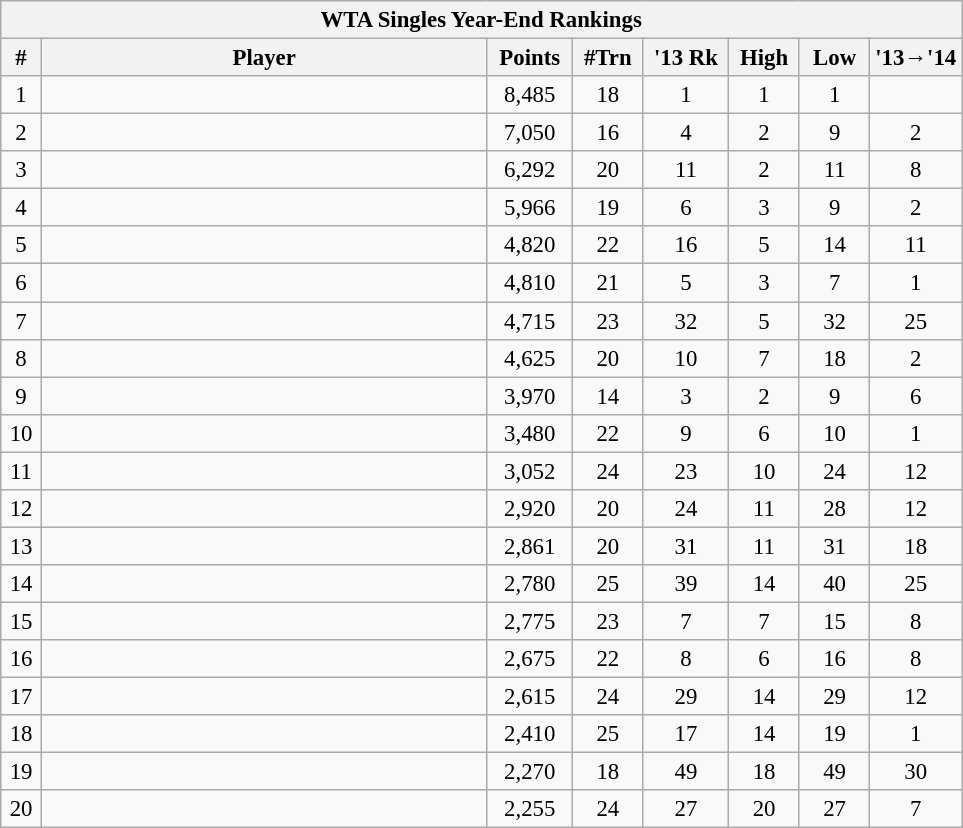<table class="wikitable" style="font-size:95%">
<tr>
<th colspan="10">WTA Singles Year-End Rankings</th>
</tr>
<tr>
<th style="width:20px;">#</th>
<th style="width:290px;">Player</th>
<th style="width:50px;">Points</th>
<th width=40>#Trn</th>
<th width=50>'13 Rk</th>
<th width=40>High</th>
<th width=40>Low</th>
<th width=50>'13→'14</th>
</tr>
<tr style="text-align:center;">
<td>1</td>
<td style="text-align:left;"></td>
<td>8,485</td>
<td>18</td>
<td>1</td>
<td>1</td>
<td>1</td>
<td></td>
</tr>
<tr style="text-align:center;">
<td>2</td>
<td style="text-align:left;"></td>
<td>7,050</td>
<td>16</td>
<td>4</td>
<td>2</td>
<td>9</td>
<td> 2</td>
</tr>
<tr style="text-align:center;">
<td>3</td>
<td style="text-align:left;"></td>
<td>6,292</td>
<td>20</td>
<td>11</td>
<td>2</td>
<td>11</td>
<td> 8</td>
</tr>
<tr style="text-align:center;">
<td>4</td>
<td style="text-align:left;"></td>
<td>5,966</td>
<td>19</td>
<td>6</td>
<td>3</td>
<td>9</td>
<td> 2</td>
</tr>
<tr style="text-align:center;">
<td>5</td>
<td style="text-align:left;"></td>
<td>4,820</td>
<td>22</td>
<td>16</td>
<td>5</td>
<td>14</td>
<td> 11</td>
</tr>
<tr style="text-align:center;">
<td>6</td>
<td style="text-align:left;"></td>
<td>4,810</td>
<td>21</td>
<td>5</td>
<td>3</td>
<td>7</td>
<td> 1</td>
</tr>
<tr style="text-align:center;">
<td>7</td>
<td style="text-align:left;"></td>
<td>4,715</td>
<td>23</td>
<td>32</td>
<td>5</td>
<td>32</td>
<td> 25</td>
</tr>
<tr style="text-align:center;">
<td>8</td>
<td style="text-align:left;"></td>
<td>4,625</td>
<td>20</td>
<td>10</td>
<td>7</td>
<td>18</td>
<td> 2</td>
</tr>
<tr style="text-align:center;">
<td>9</td>
<td style="text-align:left;"></td>
<td>3,970</td>
<td>14</td>
<td>3</td>
<td>2</td>
<td>9</td>
<td> 6</td>
</tr>
<tr style="text-align:center;">
<td>10</td>
<td style="text-align:left;"></td>
<td>3,480</td>
<td>22</td>
<td>9</td>
<td>6</td>
<td>10</td>
<td> 1</td>
</tr>
<tr style="text-align:center;">
<td>11</td>
<td style="text-align:left;"></td>
<td>3,052</td>
<td>24</td>
<td>23</td>
<td>10</td>
<td>24</td>
<td> 12</td>
</tr>
<tr style="text-align:center;">
<td>12</td>
<td style="text-align:left;"></td>
<td>2,920</td>
<td>20</td>
<td>24</td>
<td>11</td>
<td>28</td>
<td> 12</td>
</tr>
<tr style="text-align:center;">
<td>13</td>
<td style="text-align:left;"></td>
<td>2,861</td>
<td>20</td>
<td>31</td>
<td>11</td>
<td>31</td>
<td> 18</td>
</tr>
<tr style="text-align:center;">
<td>14</td>
<td style="text-align:left;"></td>
<td>2,780</td>
<td>25</td>
<td>39</td>
<td>14</td>
<td>40</td>
<td> 25</td>
</tr>
<tr style="text-align:center;">
<td>15</td>
<td style="text-align:left;"></td>
<td>2,775</td>
<td>23</td>
<td>7</td>
<td>7</td>
<td>15</td>
<td> 8</td>
</tr>
<tr style="text-align:center;">
<td>16</td>
<td style="text-align:left;"></td>
<td>2,675</td>
<td>22</td>
<td>8</td>
<td>6</td>
<td>16</td>
<td> 8</td>
</tr>
<tr style="text-align:center;">
<td>17</td>
<td style="text-align:left;"></td>
<td>2,615</td>
<td>24</td>
<td>29</td>
<td>14</td>
<td>29</td>
<td> 12</td>
</tr>
<tr style="text-align:center;">
<td>18</td>
<td style="text-align:left;"></td>
<td>2,410</td>
<td>25</td>
<td>17</td>
<td>14</td>
<td>19</td>
<td> 1</td>
</tr>
<tr style="text-align:center;">
<td>19</td>
<td style="text-align:left;"></td>
<td>2,270</td>
<td>18</td>
<td>49</td>
<td>18</td>
<td>49</td>
<td> 30</td>
</tr>
<tr style="text-align:center;">
<td>20</td>
<td style="text-align:left;"></td>
<td>2,255</td>
<td>24</td>
<td>27</td>
<td>20</td>
<td>27</td>
<td> 7</td>
</tr>
</table>
